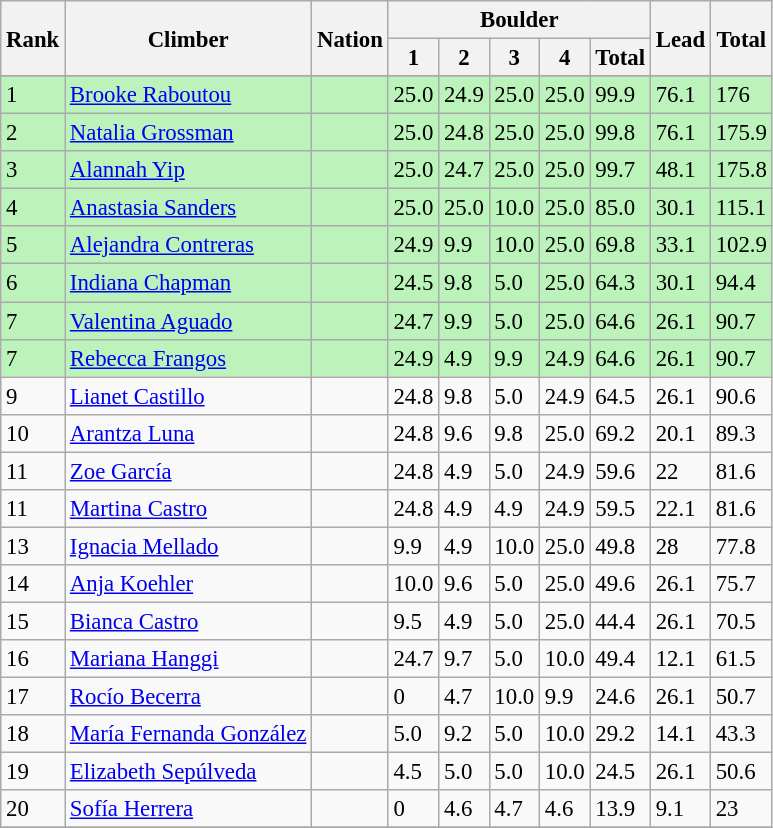<table class="wikitable sortable" style="font-size:95%" style="width:35em;" style="text-align:center">
<tr>
<th rowspan="2">Rank</th>
<th rowspan="2">Climber</th>
<th rowspan="2">Nation</th>
<th colspan="5">Boulder</th>
<th rowspan="2">Lead</th>
<th rowspan="2">Total</th>
</tr>
<tr>
<th>1</th>
<th>2</th>
<th>3</th>
<th>4</th>
<th>Total</th>
</tr>
<tr>
</tr>
<tr bgcolor="bbf3bb">
<td>1</td>
<td align=left><a href='#'>Brooke Raboutou</a></td>
<td align=left></td>
<td>25.0</td>
<td>24.9</td>
<td>25.0</td>
<td>25.0</td>
<td>99.9</td>
<td>76.1</td>
<td>176</td>
</tr>
<tr bgcolor="bbf3bb">
<td>2</td>
<td align=left><a href='#'>Natalia Grossman</a></td>
<td align=left></td>
<td>25.0</td>
<td>24.8</td>
<td>25.0</td>
<td>25.0</td>
<td>99.8</td>
<td>76.1</td>
<td>175.9</td>
</tr>
<tr bgcolor="bbf3bb">
<td>3</td>
<td align=left><a href='#'>Alannah Yip</a></td>
<td align=left></td>
<td>25.0</td>
<td>24.7</td>
<td>25.0</td>
<td>25.0</td>
<td>99.7</td>
<td>48.1</td>
<td>175.8</td>
</tr>
<tr bgcolor="bbf3bb">
<td>4</td>
<td align=left><a href='#'>Anastasia Sanders</a></td>
<td align=left></td>
<td>25.0</td>
<td>25.0</td>
<td>10.0</td>
<td>25.0</td>
<td>85.0</td>
<td>30.1</td>
<td>115.1</td>
</tr>
<tr bgcolor="bbf3bb">
<td>5</td>
<td align=left><a href='#'>Alejandra Contreras</a></td>
<td align=left></td>
<td>24.9</td>
<td>9.9</td>
<td>10.0</td>
<td>25.0</td>
<td>69.8</td>
<td>33.1</td>
<td>102.9</td>
</tr>
<tr bgcolor="bbf3bb">
<td>6</td>
<td align=left><a href='#'>Indiana Chapman</a></td>
<td align=left></td>
<td>24.5</td>
<td>9.8</td>
<td>5.0</td>
<td>25.0</td>
<td>64.3</td>
<td>30.1</td>
<td>94.4</td>
</tr>
<tr bgcolor="bbf3bb">
<td>7</td>
<td align=left><a href='#'>Valentina Aguado</a></td>
<td align=left></td>
<td>24.7</td>
<td>9.9</td>
<td>5.0</td>
<td>25.0</td>
<td>64.6</td>
<td>26.1</td>
<td>90.7</td>
</tr>
<tr bgcolor="bbf3bb">
<td>7</td>
<td align=left><a href='#'>Rebecca Frangos</a></td>
<td align=left></td>
<td>24.9</td>
<td>4.9</td>
<td>9.9</td>
<td>24.9</td>
<td>64.6</td>
<td>26.1</td>
<td>90.7</td>
</tr>
<tr>
<td>9</td>
<td align=left><a href='#'>Lianet Castillo</a></td>
<td align=left></td>
<td>24.8</td>
<td>9.8</td>
<td>5.0</td>
<td>24.9</td>
<td>64.5</td>
<td>26.1</td>
<td>90.6</td>
</tr>
<tr>
<td>10</td>
<td align=left><a href='#'>Arantza Luna</a></td>
<td align=left></td>
<td>24.8</td>
<td>9.6</td>
<td>9.8</td>
<td>25.0</td>
<td>69.2</td>
<td>20.1</td>
<td>89.3</td>
</tr>
<tr>
<td>11</td>
<td align=left><a href='#'>Zoe García</a></td>
<td align=left></td>
<td>24.8</td>
<td>4.9</td>
<td>5.0</td>
<td>24.9</td>
<td>59.6</td>
<td>22</td>
<td>81.6</td>
</tr>
<tr>
<td>11</td>
<td align=left><a href='#'>Martina Castro</a></td>
<td align=left></td>
<td>24.8</td>
<td>4.9</td>
<td>4.9</td>
<td>24.9</td>
<td>59.5</td>
<td>22.1</td>
<td>81.6</td>
</tr>
<tr>
<td>13</td>
<td align=left><a href='#'>Ignacia Mellado</a></td>
<td align=left></td>
<td>9.9</td>
<td>4.9</td>
<td>10.0</td>
<td>25.0</td>
<td>49.8</td>
<td>28</td>
<td>77.8</td>
</tr>
<tr>
<td>14</td>
<td align=left><a href='#'>Anja Koehler</a></td>
<td align=left></td>
<td>10.0</td>
<td>9.6</td>
<td>5.0</td>
<td>25.0</td>
<td>49.6</td>
<td>26.1</td>
<td>75.7</td>
</tr>
<tr>
<td>15</td>
<td align=left><a href='#'>Bianca Castro</a></td>
<td align=left></td>
<td>9.5</td>
<td>4.9</td>
<td>5.0</td>
<td>25.0</td>
<td>44.4</td>
<td>26.1</td>
<td>70.5</td>
</tr>
<tr>
<td>16</td>
<td align=left><a href='#'>Mariana Hanggi</a></td>
<td align=left></td>
<td>24.7</td>
<td>9.7</td>
<td>5.0</td>
<td>10.0</td>
<td>49.4</td>
<td>12.1</td>
<td>61.5</td>
</tr>
<tr>
<td>17</td>
<td align=left><a href='#'>Rocío Becerra</a></td>
<td align=left></td>
<td>0</td>
<td>4.7</td>
<td>10.0</td>
<td>9.9</td>
<td>24.6</td>
<td>26.1</td>
<td>50.7</td>
</tr>
<tr>
<td>18</td>
<td align=left><a href='#'>María Fernanda González</a></td>
<td align=left></td>
<td>5.0</td>
<td>9.2</td>
<td>5.0</td>
<td>10.0</td>
<td>29.2</td>
<td>14.1</td>
<td>43.3</td>
</tr>
<tr>
<td>19</td>
<td align=left><a href='#'>Elizabeth Sepúlveda</a></td>
<td align=left></td>
<td>4.5</td>
<td>5.0</td>
<td>5.0</td>
<td>10.0</td>
<td>24.5</td>
<td>26.1</td>
<td>50.6</td>
</tr>
<tr>
<td>20</td>
<td align=left><a href='#'>Sofía Herrera</a></td>
<td align=left></td>
<td>0</td>
<td>4.6</td>
<td>4.7</td>
<td>4.6</td>
<td>13.9</td>
<td>9.1</td>
<td>23</td>
</tr>
<tr>
</tr>
</table>
